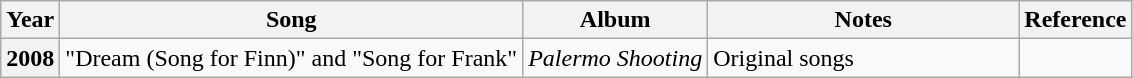<table class="wikitable">
<tr>
<th scope="col">Year</th>
<th scope="col">Song</th>
<th scope="col">Album</th>
<th scope="col" width="200">Notes</th>
<th scope="col">Reference</th>
</tr>
<tr>
<th scope="row">2008</th>
<td>"Dream (Song for Finn)" and "Song for Frank"</td>
<td><em>Palermo Shooting</em></td>
<td>Original songs</td>
<td align="center"></td>
</tr>
</table>
